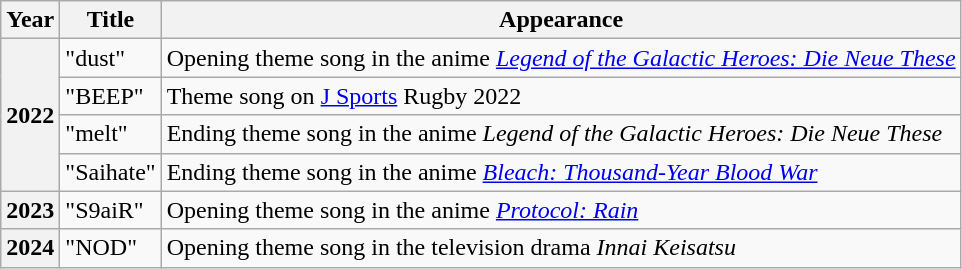<table class="wikitable plainrowheaders">
<tr>
<th scope="col">Year</th>
<th scope="col">Title</th>
<th scope="col">Appearance</th>
</tr>
<tr>
<th rowspan="4">2022</th>
<td scope="row">"dust"</td>
<td>Opening theme song in the anime <em><a href='#'>Legend of the Galactic Heroes: Die Neue These</a></em></td>
</tr>
<tr>
<td scope="row">"BEEP"</td>
<td>Theme song on <a href='#'>J Sports</a> Rugby 2022</td>
</tr>
<tr>
<td scope="row">"melt"</td>
<td>Ending theme song in the anime <em>Legend of the Galactic Heroes: Die Neue These</em></td>
</tr>
<tr>
<td scope="row">"Saihate"</td>
<td>Ending theme song in the anime <em><a href='#'>Bleach: Thousand-Year Blood War</a></em></td>
</tr>
<tr>
<th>2023</th>
<td scope="row">"S9aiR"</td>
<td>Opening theme song in the anime <em><a href='#'>Protocol: Rain</a></em></td>
</tr>
<tr>
<th>2024</th>
<td scope="row">"NOD"</td>
<td>Opening theme song in the television drama <em>Innai Keisatsu</em></td>
</tr>
</table>
